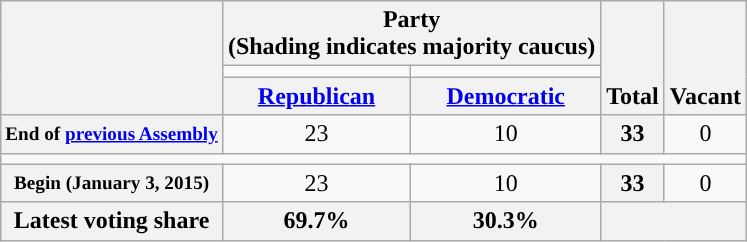<table class=wikitable style="text-align:center">
<tr style="vertical-align:bottom;">
<th rowspan=3></th>
<th colspan=2>Party <div>(Shading indicates majority caucus)</div></th>
<th rowspan=3>Total</th>
<th rowspan=3>Vacant</th>
</tr>
<tr style="height:5px">
<td style="background-color:"></td>
<td style="background-color:"></td>
</tr>
<tr>
<th><a href='#'>Republican</a></th>
<th><a href='#'>Democratic</a></th>
</tr>
<tr>
<th nowrap style="font-size:80%">End of <a href='#'>previous Assembly</a></th>
<td>23</td>
<td>10</td>
<th>33</th>
<td>0</td>
</tr>
<tr>
<td colspan=5></td>
</tr>
<tr>
<th nowrap style="font-size:80%">Begin (January 3, 2015)</th>
<td>23</td>
<td>10</td>
<th>33</th>
<td>0</td>
</tr>
<tr>
<th>Latest voting share</th>
<th>69.7% </th>
<th>30.3%</th>
<th colspan=2></th>
</tr>
</table>
